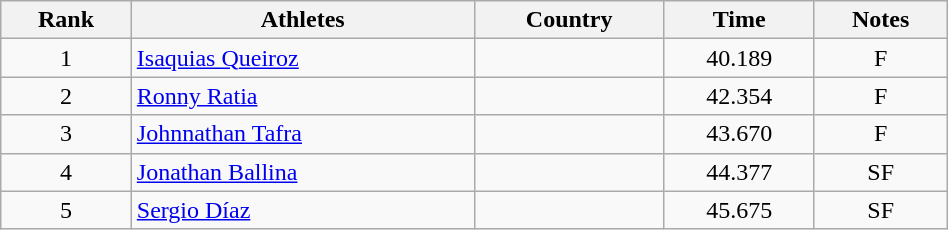<table class="wikitable" width=50% style="text-align:center">
<tr>
<th>Rank</th>
<th>Athletes</th>
<th>Country</th>
<th>Time</th>
<th>Notes</th>
</tr>
<tr>
<td>1</td>
<td align=left><a href='#'>Isaquias Queiroz</a></td>
<td align=left></td>
<td>40.189</td>
<td>F</td>
</tr>
<tr>
<td>2</td>
<td align=left><a href='#'>Ronny Ratia</a></td>
<td align=left></td>
<td>42.354</td>
<td>F</td>
</tr>
<tr>
<td>3</td>
<td align=left><a href='#'>Johnnathan Tafra</a></td>
<td align=left></td>
<td>43.670</td>
<td>F</td>
</tr>
<tr>
<td>4</td>
<td align=left><a href='#'>Jonathan Ballina</a></td>
<td align=left></td>
<td>44.377</td>
<td>SF</td>
</tr>
<tr>
<td>5</td>
<td align=left><a href='#'>Sergio Díaz</a></td>
<td align=left></td>
<td>45.675</td>
<td>SF</td>
</tr>
</table>
